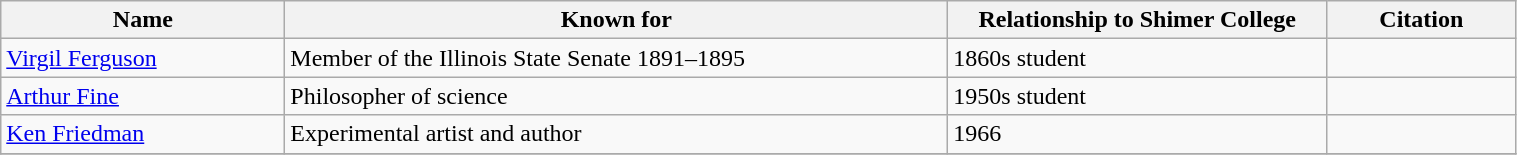<table class="wikitable" width=80%>
<tr>
<th width=15%>Name</th>
<th width = 35%>Known for</th>
<th width = 20%>Relationship to Shimer College</th>
<th width=10%>Citation</th>
</tr>
<tr>
<td><a href='#'>Virgil Ferguson</a></td>
<td>Member of the Illinois State Senate 1891–1895</td>
<td>1860s student</td>
<td></td>
</tr>
<tr>
<td><a href='#'>Arthur Fine</a></td>
<td>Philosopher of science</td>
<td>1950s student</td>
<td></td>
</tr>
<tr>
<td><a href='#'>Ken Friedman</a></td>
<td>Experimental artist and author</td>
<td>1966</td>
<td></td>
</tr>
<tr>
</tr>
</table>
